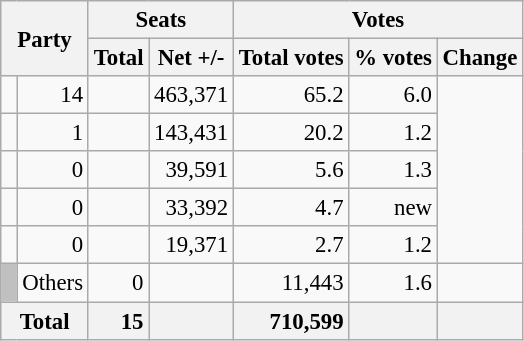<table class="wikitable" style="text-align:right; font-size:95%;">
<tr>
<th colspan="2" rowspan="2">Party</th>
<th colspan="2">Seats</th>
<th colspan="3">Votes</th>
</tr>
<tr>
<th>Total</th>
<th>Net +/-</th>
<th>Total votes</th>
<th>% votes</th>
<th>Change</th>
</tr>
<tr>
<td></td>
<td>14</td>
<td></td>
<td>463,371</td>
<td>65.2</td>
<td>6.0</td>
</tr>
<tr>
<td></td>
<td>1</td>
<td></td>
<td>143,431</td>
<td>20.2</td>
<td>1.2</td>
</tr>
<tr>
<td></td>
<td>0</td>
<td></td>
<td>39,591</td>
<td>5.6</td>
<td>1.3</td>
</tr>
<tr>
<td></td>
<td>0</td>
<td></td>
<td>33,392</td>
<td>4.7</td>
<td>new</td>
</tr>
<tr>
<td></td>
<td>0</td>
<td></td>
<td>19,371</td>
<td>2.7</td>
<td>1.2</td>
</tr>
<tr>
<td style="background:silver;"> </td>
<td align=left>Others</td>
<td>0</td>
<td></td>
<td>11,443</td>
<td>1.6</td>
<td></td>
</tr>
<tr>
<th colspan="2" style="background:#f2f2f2">Total</th>
<td style="background:#f2f2f2;"><strong>15</strong></td>
<td style="background:#f2f2f2;"></td>
<td style="background:#f2f2f2;"><strong>710,599</strong></td>
<td style="background:#f2f2f2;"></td>
<td style="background:#f2f2f2;"></td>
</tr>
</table>
